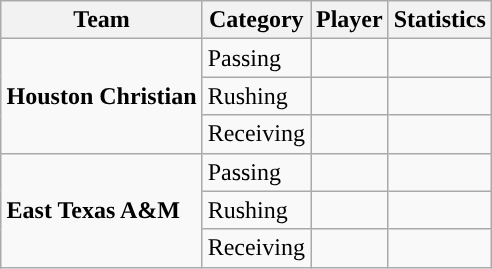<table class="wikitable" style="float: right;">
<tr>
<th>Team</th>
<th>Category</th>
<th>Player</th>
<th>Statistics</th>
</tr>
<tr>
<td rowspan=3><strong>Houston Christian</strong></td>
<td>Passing</td>
<td></td>
<td></td>
</tr>
<tr>
<td>Rushing</td>
<td></td>
<td></td>
</tr>
<tr>
<td>Receiving</td>
<td></td>
<td></td>
</tr>
<tr>
<td rowspan=3><strong>East Texas A&M</strong></td>
<td>Passing</td>
<td></td>
<td></td>
</tr>
<tr>
<td>Rushing</td>
<td></td>
<td></td>
</tr>
<tr>
<td>Receiving</td>
<td></td>
<td></td>
</tr>
</table>
